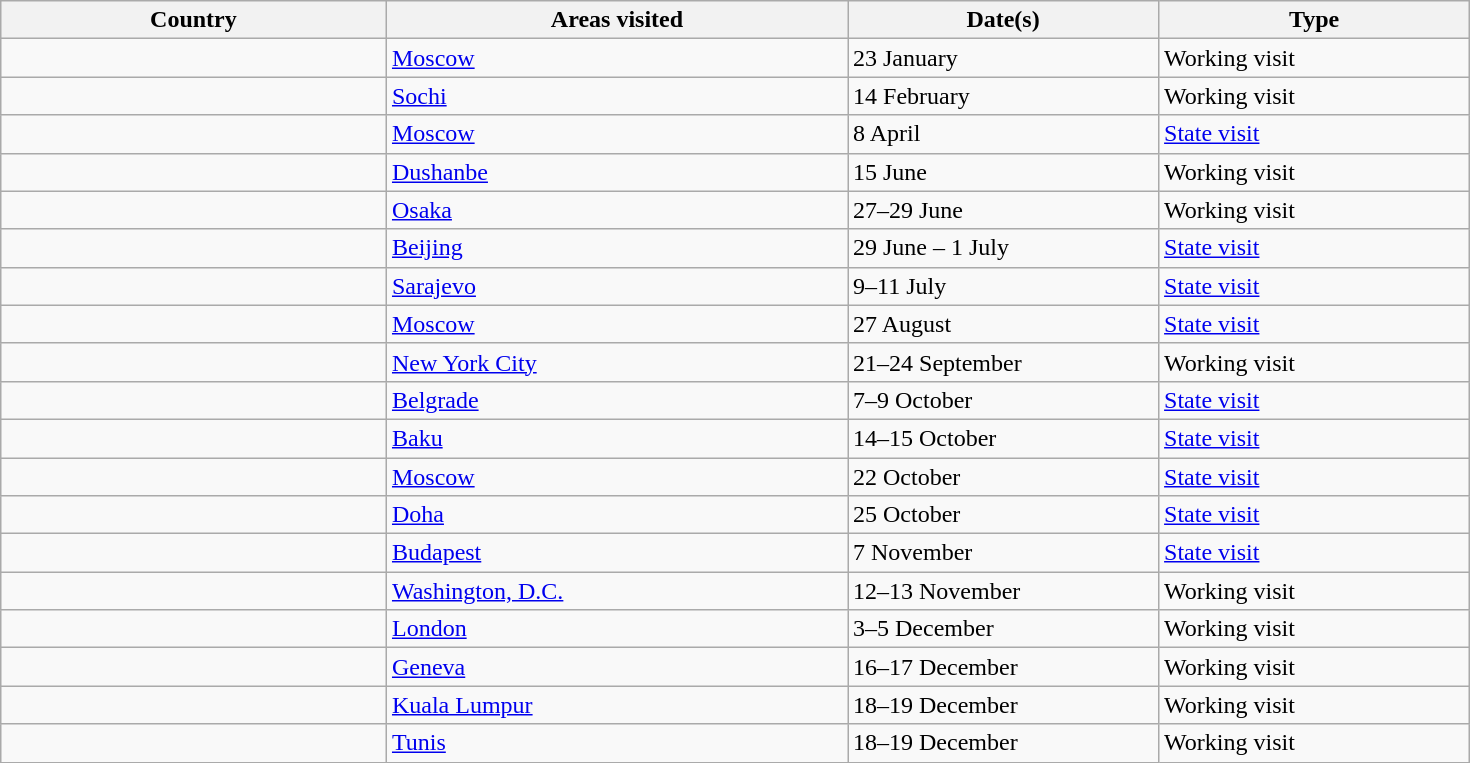<table class="wikitable" style="margin: 1em auto 1em auto">
<tr>
<th width=250>Country</th>
<th width=300>Areas visited</th>
<th width=200>Date(s)</th>
<th width=200>Type</th>
</tr>
<tr>
<td></td>
<td><a href='#'>Moscow</a></td>
<td>23 January</td>
<td>Working visit</td>
</tr>
<tr>
<td></td>
<td><a href='#'>Sochi</a></td>
<td>14 February</td>
<td>Working visit</td>
</tr>
<tr>
<td></td>
<td><a href='#'>Moscow</a></td>
<td>8 April</td>
<td><a href='#'>State visit</a></td>
</tr>
<tr>
<td></td>
<td><a href='#'>Dushanbe</a></td>
<td>15 June</td>
<td>Working visit</td>
</tr>
<tr>
<td></td>
<td><a href='#'>Osaka</a></td>
<td>27–29 June</td>
<td>Working visit</td>
</tr>
<tr>
<td></td>
<td><a href='#'>Beijing</a></td>
<td>29 June – 1 July</td>
<td><a href='#'>State visit</a></td>
</tr>
<tr>
<td></td>
<td><a href='#'>Sarajevo</a></td>
<td>9–11 July</td>
<td><a href='#'>State visit</a></td>
</tr>
<tr>
<td></td>
<td><a href='#'>Moscow</a></td>
<td>27 August</td>
<td><a href='#'>State visit</a></td>
</tr>
<tr>
<td></td>
<td><a href='#'>New York City</a></td>
<td>21–24 September</td>
<td>Working visit</td>
</tr>
<tr>
<td></td>
<td><a href='#'>Belgrade</a></td>
<td>7–9 October</td>
<td><a href='#'>State visit</a></td>
</tr>
<tr>
<td></td>
<td><a href='#'>Baku</a></td>
<td>14–15 October</td>
<td><a href='#'>State visit</a></td>
</tr>
<tr>
<td></td>
<td><a href='#'>Moscow</a></td>
<td>22 October</td>
<td><a href='#'>State visit</a></td>
</tr>
<tr>
<td></td>
<td><a href='#'>Doha</a></td>
<td>25 October</td>
<td><a href='#'>State visit</a></td>
</tr>
<tr>
<td></td>
<td><a href='#'>Budapest</a></td>
<td>7 November</td>
<td><a href='#'>State visit</a></td>
</tr>
<tr>
<td></td>
<td><a href='#'>Washington, D.C.</a></td>
<td>12–13 November</td>
<td>Working visit</td>
</tr>
<tr>
<td></td>
<td><a href='#'>London</a></td>
<td>3–5 December</td>
<td>Working visit</td>
</tr>
<tr>
<td></td>
<td><a href='#'>Geneva</a></td>
<td>16–17 December</td>
<td>Working visit</td>
</tr>
<tr>
<td></td>
<td><a href='#'>Kuala Lumpur</a></td>
<td>18–19 December</td>
<td>Working visit</td>
</tr>
<tr>
<td></td>
<td><a href='#'>Tunis</a></td>
<td>18–19 December</td>
<td>Working visit</td>
</tr>
</table>
